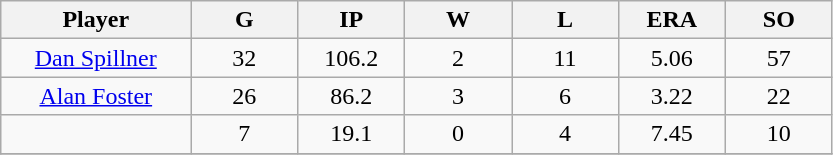<table class="wikitable sortable">
<tr>
<th bgcolor="#DDDDFF" width="16%">Player</th>
<th bgcolor="#DDDDFF" width="9%">G</th>
<th bgcolor="#DDDDFF" width="9%">IP</th>
<th bgcolor="#DDDDFF" width="9%">W</th>
<th bgcolor="#DDDDFF" width="9%">L</th>
<th bgcolor="#DDDDFF" width="9%">ERA</th>
<th bgcolor="#DDDDFF" width="9%">SO</th>
</tr>
<tr align="center">
<td><a href='#'>Dan Spillner</a></td>
<td>32</td>
<td>106.2</td>
<td>2</td>
<td>11</td>
<td>5.06</td>
<td>57</td>
</tr>
<tr align=center>
<td><a href='#'>Alan Foster</a></td>
<td>26</td>
<td>86.2</td>
<td>3</td>
<td>6</td>
<td>3.22</td>
<td>22</td>
</tr>
<tr align=center>
<td></td>
<td>7</td>
<td>19.1</td>
<td>0</td>
<td>4</td>
<td>7.45</td>
<td>10</td>
</tr>
<tr align="center">
</tr>
</table>
